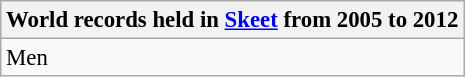<table class="wikitable" style="font-size: 95%">
<tr>
<th colspan=7>World records held in <a href='#'>Skeet</a> from 2005 to 2012</th>
</tr>
<tr>
<td>Men<br></td>
</tr>
</table>
